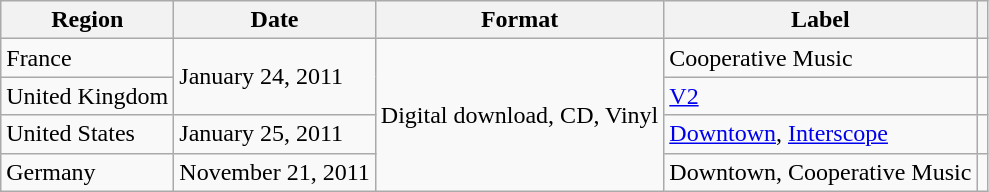<table class="wikitable">
<tr>
<th scope="col">Region</th>
<th scope="col">Date</th>
<th scope="col">Format</th>
<th scope="col">Label</th>
<th scope="col"></th>
</tr>
<tr>
<td>France</td>
<td rowspan="2">January 24, 2011</td>
<td rowspan="4">Digital download, CD, Vinyl</td>
<td>Cooperative Music</td>
<td style="text-align:center;"></td>
</tr>
<tr>
<td>United Kingdom</td>
<td><a href='#'>V2</a></td>
<td style="text-align:center;"></td>
</tr>
<tr>
<td>United States</td>
<td>January 25, 2011</td>
<td><a href='#'>Downtown</a>, <a href='#'>Interscope</a></td>
<td style="text-align:center;"></td>
</tr>
<tr>
<td>Germany</td>
<td>November 21, 2011</td>
<td>Downtown, Cooperative Music</td>
<td style="text-align:center;"></td>
</tr>
</table>
